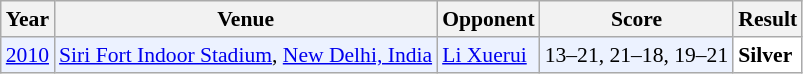<table class="sortable wikitable" style="font-size: 90%;">
<tr>
<th>Year</th>
<th>Venue</th>
<th>Opponent</th>
<th>Score</th>
<th>Result</th>
</tr>
<tr style="background:#ECF2FF">
<td align="center"><a href='#'>2010</a></td>
<td align="left"><a href='#'>Siri Fort Indoor Stadium</a>, <a href='#'>New Delhi, India</a></td>
<td align="left"> <a href='#'>Li Xuerui</a></td>
<td align="left">13–21, 21–18, 19–21</td>
<td style="text-align:left; background:white"> <strong>Silver</strong></td>
</tr>
</table>
